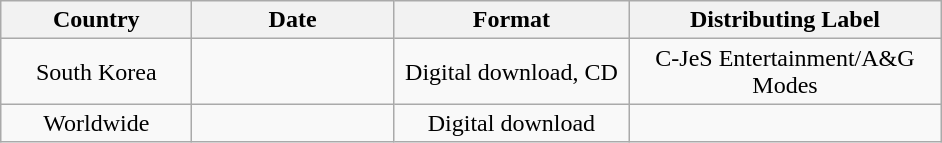<table class="wikitable">
<tr>
<th width="120px">Country</th>
<th width="127px">Date</th>
<th width="150px">Format</th>
<th width="200px">Distributing Label</th>
</tr>
<tr>
<td rowspan="1" align="center">South Korea</td>
<td align="center"></td>
<td align="center">Digital download, CD</td>
<td rowspan="1" align="center">C-JeS Entertainment/A&G Modes</td>
</tr>
<tr>
<td rowspan="1" align="center">Worldwide</td>
<td align="center"></td>
<td align="center">Digital download</td>
<td rowspan="1" align="center"></td>
</tr>
</table>
